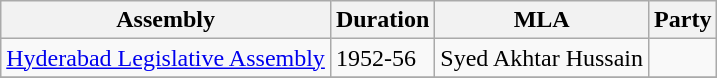<table class="wikitable sortable">
<tr>
<th>Assembly</th>
<th>Duration</th>
<th>MLA</th>
<th colspan=2>Party</th>
</tr>
<tr>
<td><a href='#'>Hyderabad Legislative Assembly</a></td>
<td>1952-56</td>
<td>Syed Akhtar Hussain</td>
<td></td>
</tr>
<tr>
</tr>
</table>
